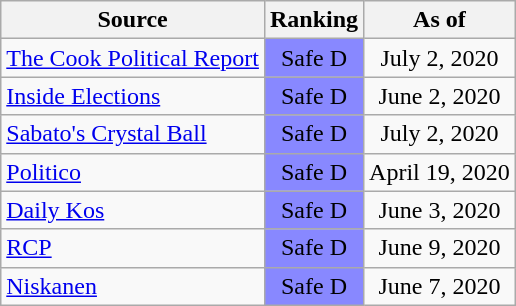<table class="wikitable" style="text-align:center">
<tr>
<th>Source</th>
<th>Ranking</th>
<th>As of</th>
</tr>
<tr>
<td align="left"><a href='#'>The Cook Political Report</a></td>
<td style="background:#88f" data-sort-value=-4>Safe D</td>
<td>July 2, 2020</td>
</tr>
<tr>
<td align="left"><a href='#'>Inside Elections</a></td>
<td style="background:#88f" data-sort-value=-4>Safe D</td>
<td>June 2, 2020</td>
</tr>
<tr>
<td align="left"><a href='#'>Sabato's Crystal Ball</a></td>
<td style="background:#88f" data-sort-value=-4>Safe D</td>
<td>July 2, 2020</td>
</tr>
<tr>
<td align="left"><a href='#'>Politico</a></td>
<td style="background:#88f" data-sort-value=-4>Safe D</td>
<td>April 19, 2020</td>
</tr>
<tr>
<td align="left"><a href='#'>Daily Kos</a></td>
<td style="background:#88f" data-sort-value=-4>Safe D</td>
<td>June 3, 2020</td>
</tr>
<tr>
<td align="left"><a href='#'>RCP</a></td>
<td style="background:#88f" data-sort-value=-4>Safe D</td>
<td>June 9, 2020</td>
</tr>
<tr>
<td align="left"><a href='#'>Niskanen</a></td>
<td style="background:#88f" data-sort-value=-4>Safe D</td>
<td>June 7, 2020</td>
</tr>
</table>
